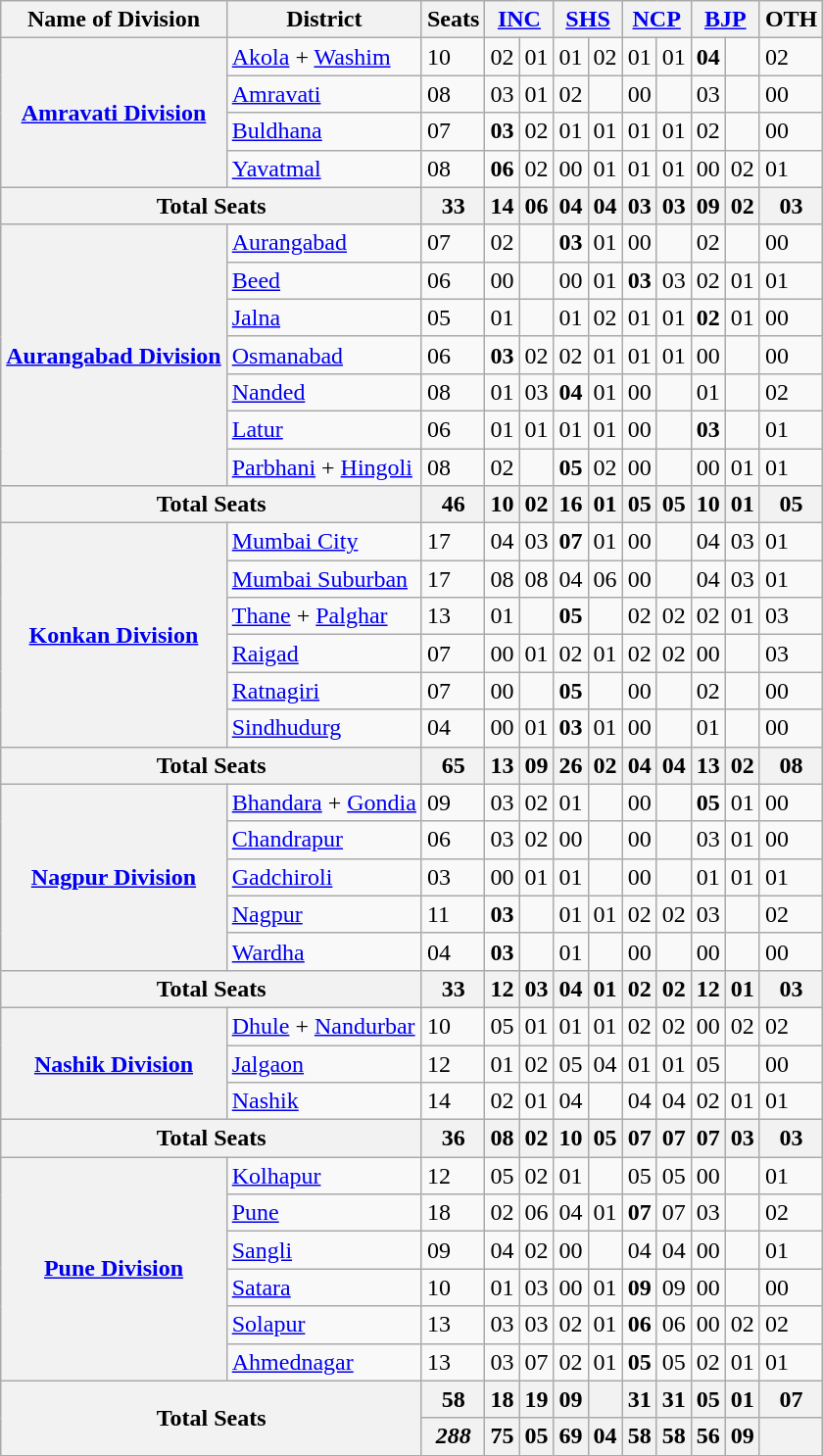<table class="wikitable sortable">
<tr>
<th>Name of Division</th>
<th>District</th>
<th>Seats</th>
<th colspan="2"><a href='#'>INC</a></th>
<th colspan="2"><a href='#'>SHS</a></th>
<th colspan="2"><a href='#'>NCP</a></th>
<th colspan="2"><a href='#'>BJP</a></th>
<th>OTH</th>
</tr>
<tr>
<th rowspan="4"><a href='#'>Amravati Division</a></th>
<td><a href='#'>Akola</a> + <a href='#'>Washim</a></td>
<td>10</td>
<td>02</td>
<td> 01</td>
<td>01</td>
<td> 02</td>
<td>01</td>
<td> 01</td>
<td><strong>04</strong></td>
<td></td>
<td>02</td>
</tr>
<tr>
<td><a href='#'>Amravati</a></td>
<td>08</td>
<td>03</td>
<td> 01</td>
<td>02</td>
<td></td>
<td>00</td>
<td></td>
<td>03</td>
<td></td>
<td>00</td>
</tr>
<tr>
<td><a href='#'>Buldhana</a></td>
<td>07</td>
<td><strong>03</strong></td>
<td> 02</td>
<td>01</td>
<td> 01</td>
<td>01</td>
<td> 01</td>
<td>02</td>
<td></td>
<td>00</td>
</tr>
<tr>
<td><a href='#'>Yavatmal</a></td>
<td>08</td>
<td><strong>06</strong></td>
<td> 02</td>
<td>00</td>
<td> 01</td>
<td>01</td>
<td> 01</td>
<td>00</td>
<td> 02</td>
<td>01</td>
</tr>
<tr>
<th colspan="2">Total Seats</th>
<th>33</th>
<th>14</th>
<th> 06</th>
<th>04</th>
<th> 04</th>
<th>03</th>
<th> 03</th>
<th>09</th>
<th> 02</th>
<th>03</th>
</tr>
<tr>
<th rowspan="7"><a href='#'>Aurangabad Division</a></th>
<td><a href='#'>Aurangabad</a></td>
<td>07</td>
<td>02</td>
<td></td>
<td><strong>03</strong></td>
<td> 01</td>
<td>00</td>
<td></td>
<td>02</td>
<td></td>
<td>00</td>
</tr>
<tr>
<td><a href='#'>Beed</a></td>
<td>06</td>
<td>00</td>
<td></td>
<td>00</td>
<td> 01</td>
<td><strong>03</strong></td>
<td> 03</td>
<td>02</td>
<td> 01</td>
<td>01</td>
</tr>
<tr>
<td><a href='#'>Jalna</a></td>
<td>05</td>
<td>01</td>
<td></td>
<td>01</td>
<td> 02</td>
<td>01</td>
<td> 01</td>
<td><strong>02</strong></td>
<td> 01</td>
<td>00</td>
</tr>
<tr>
<td><a href='#'>Osmanabad</a></td>
<td>06</td>
<td><strong>03</strong></td>
<td> 02</td>
<td>02</td>
<td> 01</td>
<td>01</td>
<td> 01</td>
<td>00</td>
<td></td>
<td>00</td>
</tr>
<tr>
<td><a href='#'>Nanded</a></td>
<td>08</td>
<td>01</td>
<td> 03</td>
<td><strong>04</strong></td>
<td> 01</td>
<td>00</td>
<td></td>
<td>01</td>
<td></td>
<td>02</td>
</tr>
<tr>
<td><a href='#'>Latur</a></td>
<td>06</td>
<td>01</td>
<td> 01</td>
<td>01</td>
<td> 01</td>
<td>00</td>
<td></td>
<td><strong>03</strong></td>
<td></td>
<td>01</td>
</tr>
<tr>
<td><a href='#'>Parbhani</a> + <a href='#'>Hingoli</a></td>
<td>08</td>
<td>02</td>
<td></td>
<td><strong>05</strong></td>
<td> 02</td>
<td>00</td>
<td></td>
<td>00</td>
<td> 01</td>
<td>01</td>
</tr>
<tr>
<th colspan="2">Total Seats</th>
<th>46</th>
<th>10</th>
<th> 02</th>
<th>16</th>
<th> 01</th>
<th>05</th>
<th> 05</th>
<th>10</th>
<th> 01</th>
<th>05</th>
</tr>
<tr>
<th rowspan="6"><a href='#'>Konkan Division</a></th>
<td><a href='#'>Mumbai City</a></td>
<td>17</td>
<td>04</td>
<td> 03</td>
<td><strong>07</strong></td>
<td> 01</td>
<td>00</td>
<td></td>
<td>04</td>
<td> 03</td>
<td>01</td>
</tr>
<tr>
<td><a href='#'>Mumbai Suburban</a></td>
<td>17</td>
<td>08</td>
<td> 08</td>
<td>04</td>
<td> 06</td>
<td>00</td>
<td></td>
<td>04</td>
<td> 03</td>
<td>01</td>
</tr>
<tr>
<td><a href='#'>Thane</a> + <a href='#'>Palghar</a></td>
<td>13</td>
<td>01</td>
<td></td>
<td><strong>05</strong></td>
<td></td>
<td>02</td>
<td> 02</td>
<td>02</td>
<td> 01</td>
<td>03</td>
</tr>
<tr>
<td><a href='#'>Raigad</a></td>
<td>07</td>
<td>00</td>
<td> 01</td>
<td>02</td>
<td> 01</td>
<td>02</td>
<td> 02</td>
<td>00</td>
<td></td>
<td>03</td>
</tr>
<tr>
<td><a href='#'>Ratnagiri</a></td>
<td>07</td>
<td>00</td>
<td></td>
<td><strong>05</strong></td>
<td></td>
<td>00</td>
<td></td>
<td>02</td>
<td></td>
<td>00</td>
</tr>
<tr>
<td><a href='#'>Sindhudurg</a></td>
<td>04</td>
<td>00</td>
<td> 01</td>
<td><strong>03</strong></td>
<td> 01</td>
<td>00</td>
<td></td>
<td>01</td>
<td></td>
<td>00</td>
</tr>
<tr>
<th colspan="2">Total Seats</th>
<th>65</th>
<th>13</th>
<th> 09</th>
<th>26</th>
<th> 02</th>
<th>04</th>
<th> 04</th>
<th>13</th>
<th> 02</th>
<th>08</th>
</tr>
<tr>
<th rowspan="5"><a href='#'>Nagpur Division</a></th>
<td><a href='#'>Bhandara</a> + <a href='#'>Gondia</a></td>
<td>09</td>
<td>03</td>
<td> 02</td>
<td>01</td>
<td></td>
<td>00</td>
<td></td>
<td><strong>05</strong></td>
<td> 01</td>
<td>00</td>
</tr>
<tr>
<td><a href='#'>Chandrapur</a></td>
<td>06</td>
<td>03</td>
<td> 02</td>
<td>00</td>
<td></td>
<td>00</td>
<td></td>
<td>03</td>
<td> 01</td>
<td>00</td>
</tr>
<tr>
<td><a href='#'>Gadchiroli</a></td>
<td>03</td>
<td>00</td>
<td> 01</td>
<td>01</td>
<td></td>
<td>00</td>
<td></td>
<td>01</td>
<td> 01</td>
<td>01</td>
</tr>
<tr>
<td><a href='#'>Nagpur</a></td>
<td>11</td>
<td><strong>03</strong></td>
<td></td>
<td>01</td>
<td> 01</td>
<td>02</td>
<td> 02</td>
<td>03</td>
<td></td>
<td>02</td>
</tr>
<tr>
<td><a href='#'>Wardha</a></td>
<td>04</td>
<td><strong>03</strong></td>
<td></td>
<td>01</td>
<td></td>
<td>00</td>
<td></td>
<td>00</td>
<td></td>
<td>00</td>
</tr>
<tr>
<th colspan="2">Total Seats</th>
<th>33</th>
<th>12</th>
<th> 03</th>
<th>04</th>
<th> 01</th>
<th>02</th>
<th> 02</th>
<th>12</th>
<th> 01</th>
<th>03</th>
</tr>
<tr>
<th rowspan="3"><a href='#'>Nashik Division</a></th>
<td><a href='#'>Dhule</a> + <a href='#'>Nandurbar</a></td>
<td>10</td>
<td>05</td>
<td> 01</td>
<td>01</td>
<td> 01</td>
<td>02</td>
<td> 02</td>
<td>00</td>
<td> 02</td>
<td>02</td>
</tr>
<tr>
<td><a href='#'>Jalgaon</a></td>
<td>12</td>
<td>01</td>
<td> 02</td>
<td>05</td>
<td> 04</td>
<td>01</td>
<td> 01</td>
<td>05</td>
<td></td>
<td>00</td>
</tr>
<tr>
<td><a href='#'>Nashik</a></td>
<td>14</td>
<td>02</td>
<td> 01</td>
<td>04</td>
<td></td>
<td>04</td>
<td> 04</td>
<td>02</td>
<td> 01</td>
<td>01</td>
</tr>
<tr>
<th colspan="2">Total Seats</th>
<th>36</th>
<th>08</th>
<th> 02</th>
<th>10</th>
<th> 05</th>
<th>07</th>
<th> 07</th>
<th>07</th>
<th> 03</th>
<th>03</th>
</tr>
<tr>
<th rowspan="6"><a href='#'>Pune Division</a></th>
<td><a href='#'>Kolhapur</a></td>
<td>12</td>
<td>05</td>
<td> 02</td>
<td>01</td>
<td></td>
<td>05</td>
<td> 05</td>
<td>00</td>
<td></td>
<td>01</td>
</tr>
<tr>
<td><a href='#'>Pune</a></td>
<td>18</td>
<td>02</td>
<td> 06</td>
<td>04</td>
<td> 01</td>
<td><strong>07</strong></td>
<td> 07</td>
<td>03</td>
<td></td>
<td>02</td>
</tr>
<tr>
<td><a href='#'>Sangli</a></td>
<td>09</td>
<td>04</td>
<td> 02</td>
<td>00</td>
<td></td>
<td>04</td>
<td> 04</td>
<td>00</td>
<td></td>
<td>01</td>
</tr>
<tr>
<td><a href='#'>Satara</a></td>
<td>10</td>
<td>01</td>
<td> 03</td>
<td>00</td>
<td> 01</td>
<td><strong>09</strong></td>
<td> 09</td>
<td>00</td>
<td></td>
<td>00</td>
</tr>
<tr>
<td><a href='#'>Solapur</a></td>
<td>13</td>
<td>03</td>
<td> 03</td>
<td>02</td>
<td> 01</td>
<td><strong>06</strong></td>
<td> 06</td>
<td>00</td>
<td> 02</td>
<td>02</td>
</tr>
<tr>
<td><a href='#'>Ahmednagar</a></td>
<td>13</td>
<td>03</td>
<td> 07</td>
<td>02</td>
<td> 01</td>
<td><strong>05</strong></td>
<td> 05</td>
<td>02</td>
<td> 01</td>
<td>01</td>
</tr>
<tr>
<th colspan="2" rowspan="2">Total Seats</th>
<th>58</th>
<th>18</th>
<th> 19</th>
<th>09</th>
<th></th>
<th>31</th>
<th> 31</th>
<th>05</th>
<th> 01</th>
<th>07</th>
</tr>
<tr>
<th><em>288</em></th>
<th>75</th>
<th> 05</th>
<th>69</th>
<th> 04</th>
<th>58</th>
<th> 58</th>
<th>56</th>
<th> 09</th>
<th></th>
</tr>
</table>
